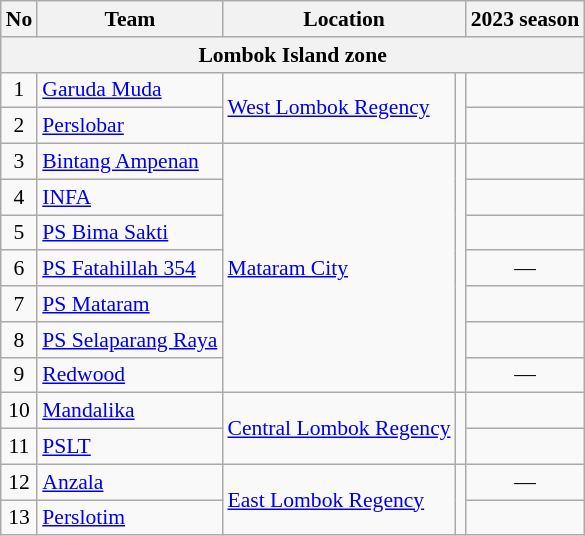<table class="wikitable sortable" style="font-size:90%;">
<tr>
<th>No</th>
<th>Team</th>
<th colspan="2">Location</th>
<th>2023 season</th>
</tr>
<tr>
<th colspan="5" align="center"><strong>Lombok Island zone</strong></th>
</tr>
<tr>
<td align="center">1</td>
<td><a href='#'>Garuda Muda</a></td>
<td rowspan="2"><a href='#'>West Lombok Regency</a></td>
<td rowspan="2"></td>
<td align="center"></td>
</tr>
<tr>
<td align="center">2</td>
<td><a href='#'>Perslobar</a></td>
<td align="center"></td>
</tr>
<tr>
<td align="center">3</td>
<td><a href='#'>Bintang Ampenan</a></td>
<td rowspan="7"><a href='#'>Mataram City</a></td>
<td rowspan="7"></td>
<td align="center"></td>
</tr>
<tr>
<td align="center">4</td>
<td><a href='#'>INFA</a></td>
<td align="center"></td>
</tr>
<tr>
<td align="center">5</td>
<td><a href='#'>PS Bima Sakti</a></td>
<td align="center"></td>
</tr>
<tr>
<td align="center">6</td>
<td><a href='#'>PS Fatahillah 354</a></td>
<td align="center">—</td>
</tr>
<tr>
<td align="center">7</td>
<td><a href='#'>PS Mataram</a></td>
<td align="center"></td>
</tr>
<tr>
<td align="center">8</td>
<td><a href='#'>PS Selaparang Raya</a></td>
<td align="center"></td>
</tr>
<tr>
<td align="center">9</td>
<td><a href='#'>Redwood</a></td>
<td align="center">—</td>
</tr>
<tr>
<td align="center">10</td>
<td><a href='#'>Mandalika</a></td>
<td rowspan="2"><a href='#'>Central Lombok Regency</a></td>
<td rowspan="2"></td>
<td align="center"></td>
</tr>
<tr>
<td align="center">11</td>
<td><a href='#'>PSLT</a></td>
<td align="center"></td>
</tr>
<tr>
<td align="center">12</td>
<td><a href='#'>Anzala</a></td>
<td rowspan="2"><a href='#'>East Lombok Regency</a></td>
<td rowspan="2"></td>
<td align="center">—</td>
</tr>
<tr>
<td align="center">13</td>
<td><a href='#'>Perslotim</a></td>
<td align="center"></td>
</tr>
</table>
